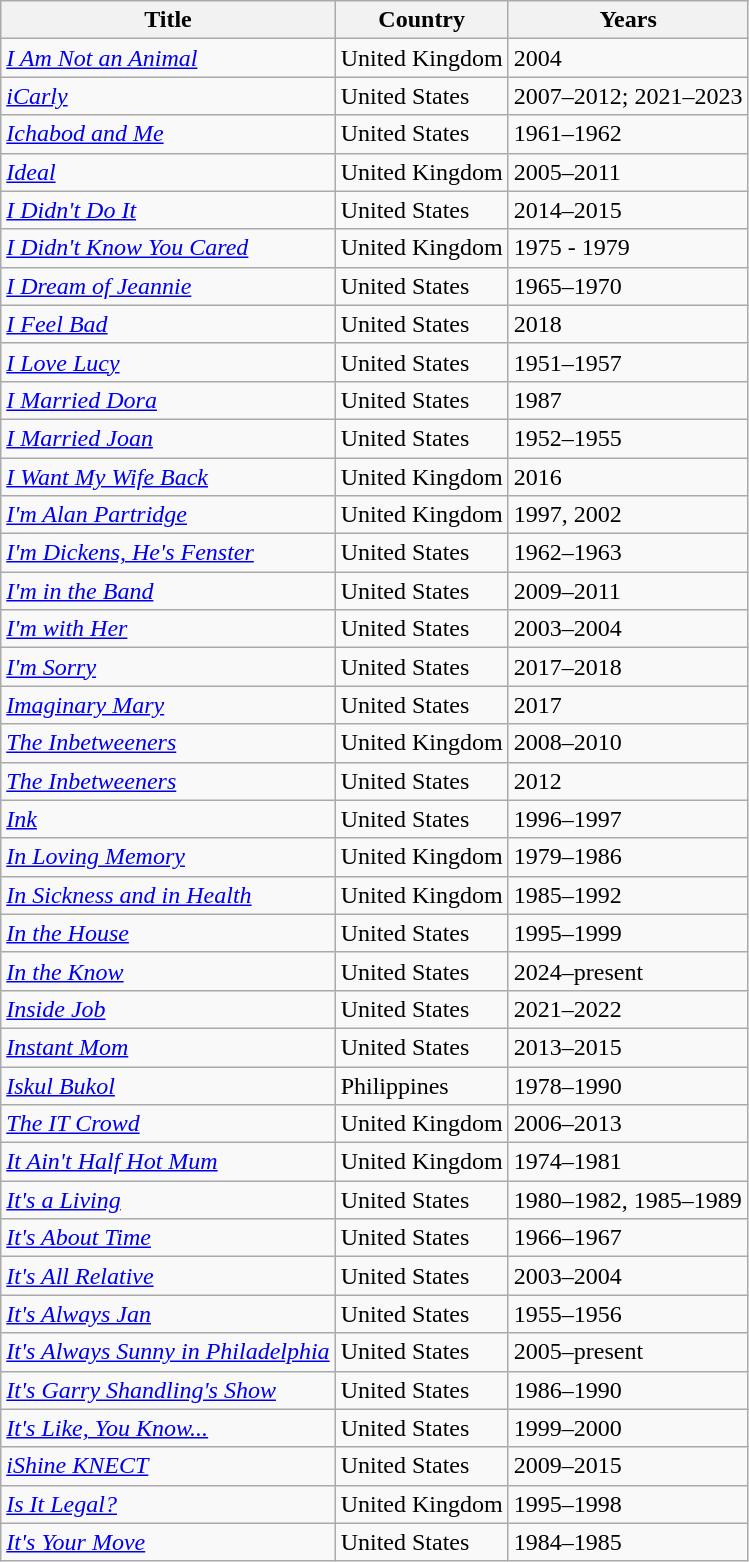<table class="wikitable sortable">
<tr>
<th>Title</th>
<th>Country</th>
<th>Years</th>
</tr>
<tr>
<td><em><a href='#'>I Am Not an Animal</a></em></td>
<td>United Kingdom</td>
<td>2004</td>
</tr>
<tr>
<td><em><a href='#'>iCarly</a></em></td>
<td>United States</td>
<td>2007–2012; 2021–2023</td>
</tr>
<tr>
<td><em><a href='#'>Ichabod and Me</a></em></td>
<td>United States</td>
<td>1961–1962</td>
</tr>
<tr>
<td><em><a href='#'>Ideal</a></em></td>
<td>United Kingdom</td>
<td>2005–2011</td>
</tr>
<tr>
<td><em><a href='#'>I Didn't Do It</a></em></td>
<td>United States</td>
<td>2014–2015</td>
</tr>
<tr>
<td><em><a href='#'>I Didn't Know You Cared</a></em></td>
<td>United Kingdom</td>
<td>1975 - 1979</td>
</tr>
<tr>
<td><em><a href='#'>I Dream of Jeannie</a></em></td>
<td>United States</td>
<td>1965–1970</td>
</tr>
<tr>
<td><em><a href='#'>I Feel Bad</a></em></td>
<td>United States</td>
<td>2018</td>
</tr>
<tr>
<td><em><a href='#'>I Love Lucy</a></em></td>
<td>United States</td>
<td>1951–1957</td>
</tr>
<tr>
<td><em><a href='#'>I Married Dora</a></em></td>
<td>United States</td>
<td>1987</td>
</tr>
<tr>
<td><em><a href='#'>I Married Joan</a></em></td>
<td>United States</td>
<td>1952–1955</td>
</tr>
<tr>
<td><em><a href='#'>I Want My Wife Back</a></em></td>
<td>United Kingdom</td>
<td>2016</td>
</tr>
<tr>
<td><em><a href='#'>I'm Alan Partridge</a></em></td>
<td>United Kingdom</td>
<td>1997, 2002</td>
</tr>
<tr>
<td><em><a href='#'>I'm Dickens, He's Fenster</a></em></td>
<td>United States</td>
<td>1962–1963</td>
</tr>
<tr>
<td><em><a href='#'>I'm in the Band</a></em></td>
<td>United States</td>
<td>2009–2011</td>
</tr>
<tr>
<td><em><a href='#'>I'm with Her</a></em></td>
<td>United States</td>
<td>2003–2004</td>
</tr>
<tr>
<td><em><a href='#'>I'm Sorry</a></em></td>
<td>United States</td>
<td>2017–2018</td>
</tr>
<tr>
<td><em><a href='#'>Imaginary Mary</a></em></td>
<td>United States</td>
<td>2017</td>
</tr>
<tr>
<td><em><a href='#'>The Inbetweeners</a></em></td>
<td>United Kingdom</td>
<td>2008–2010</td>
</tr>
<tr>
<td><em><a href='#'>The Inbetweeners</a></em></td>
<td>United States</td>
<td>2012</td>
</tr>
<tr>
<td><em><a href='#'>Ink</a></em></td>
<td>United States</td>
<td>1996–1997</td>
</tr>
<tr>
<td><em><a href='#'>In Loving Memory</a></em></td>
<td>United Kingdom</td>
<td>1979–1986</td>
</tr>
<tr>
<td><em><a href='#'>In Sickness and in Health</a></em></td>
<td>United Kingdom</td>
<td>1985–1992</td>
</tr>
<tr>
<td><em><a href='#'>In the House</a></em></td>
<td>United States</td>
<td>1995–1999</td>
</tr>
<tr>
<td><em><a href='#'>In the Know</a></em></td>
<td>United States</td>
<td>2024–present</td>
</tr>
<tr>
<td><em><a href='#'>Inside Job</a></em></td>
<td>United States</td>
<td>2021–2022</td>
</tr>
<tr>
<td><em><a href='#'>Instant Mom</a></em></td>
<td>United States</td>
<td>2013–2015</td>
</tr>
<tr>
<td><em><a href='#'>Iskul Bukol</a></em></td>
<td>Philippines</td>
<td>1978–1990</td>
</tr>
<tr>
<td><em><a href='#'>The IT Crowd</a></em></td>
<td>United Kingdom</td>
<td>2006–2013</td>
</tr>
<tr>
<td><em><a href='#'>It Ain't Half Hot Mum</a></em></td>
<td>United Kingdom</td>
<td>1974–1981</td>
</tr>
<tr>
<td><em><a href='#'>It's a Living</a></em></td>
<td>United States</td>
<td>1980–1982, 1985–1989</td>
</tr>
<tr>
<td><em><a href='#'>It's About Time</a></em></td>
<td>United States</td>
<td>1966–1967</td>
</tr>
<tr>
<td><em><a href='#'>It's All Relative</a></em></td>
<td>United States</td>
<td>2003–2004</td>
</tr>
<tr>
<td><em><a href='#'>It's Always Jan</a></em></td>
<td>United States</td>
<td>1955–1956</td>
</tr>
<tr>
<td><em><a href='#'>It's Always Sunny in Philadelphia</a></em></td>
<td>United States</td>
<td>2005–present</td>
</tr>
<tr>
<td><em><a href='#'>It's Garry Shandling's Show</a></em></td>
<td>United States</td>
<td>1986–1990</td>
</tr>
<tr>
<td><em><a href='#'>It's Like, You Know...</a></em></td>
<td>United States</td>
<td>1999–2000</td>
</tr>
<tr>
<td><em><a href='#'>iShine KNECT</a></em></td>
<td>United States</td>
<td>2009–2015</td>
</tr>
<tr>
<td><em><a href='#'>Is It Legal?</a></em></td>
<td>United Kingdom</td>
<td>1995–1998</td>
</tr>
<tr>
<td><em><a href='#'>It's Your Move</a></em></td>
<td>United States</td>
<td>1984–1985</td>
</tr>
</table>
